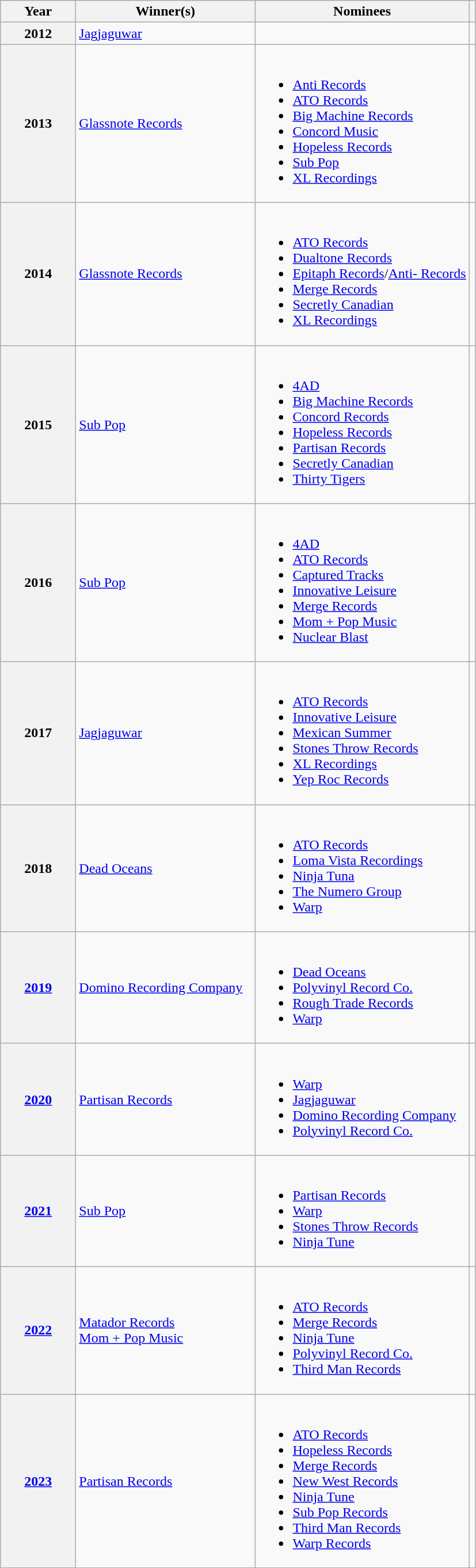<table class="wikitable sortable">
<tr>
<th scope="col" style="width:5em;">Year</th>
<th scope="col" style="width:200px;">Winner(s)</th>
<th scope="col" class="unsortable">Nominees</th>
<th scope="col" class="unsortable"></th>
</tr>
<tr>
<th scope="row">2012</th>
<td><a href='#'>Jagjaguwar</a></td>
<td></td>
<td align="center"></td>
</tr>
<tr>
<th scope="row">2013</th>
<td><a href='#'>Glassnote Records</a></td>
<td><br><ul><li><a href='#'>Anti Records</a></li><li><a href='#'>ATO Records</a></li><li><a href='#'>Big Machine Records</a></li><li><a href='#'>Concord Music</a></li><li><a href='#'>Hopeless Records</a></li><li><a href='#'>Sub Pop</a></li><li><a href='#'>XL Recordings</a></li></ul></td>
<td align="center"></td>
</tr>
<tr>
<th scope="row">2014</th>
<td><a href='#'>Glassnote Records</a></td>
<td><br><ul><li><a href='#'>ATO Records</a></li><li><a href='#'>Dualtone Records</a></li><li><a href='#'>Epitaph Records</a>/<a href='#'>Anti- Records</a></li><li><a href='#'>Merge Records</a></li><li><a href='#'>Secretly Canadian</a></li><li><a href='#'>XL Recordings</a></li></ul></td>
<td align="center"></td>
</tr>
<tr>
<th scope="row">2015</th>
<td><a href='#'>Sub Pop</a></td>
<td><br><ul><li><a href='#'>4AD</a></li><li><a href='#'>Big Machine Records</a></li><li><a href='#'>Concord Records</a></li><li><a href='#'>Hopeless Records</a></li><li><a href='#'>Partisan Records</a></li><li><a href='#'>Secretly Canadian</a></li><li><a href='#'>Thirty Tigers</a></li></ul></td>
<td align="center"></td>
</tr>
<tr>
<th scope="row">2016</th>
<td><a href='#'>Sub Pop</a></td>
<td><br><ul><li><a href='#'>4AD</a></li><li><a href='#'>ATO Records</a></li><li><a href='#'>Captured Tracks</a></li><li><a href='#'>Innovative Leisure</a></li><li><a href='#'>Merge Records</a></li><li><a href='#'>Mom + Pop Music</a></li><li><a href='#'>Nuclear Blast</a></li></ul></td>
<td align="center"></td>
</tr>
<tr>
<th scope="row">2017</th>
<td><a href='#'>Jagjaguwar</a></td>
<td><br><ul><li><a href='#'>ATO Records</a></li><li><a href='#'>Innovative Leisure</a></li><li><a href='#'>Mexican Summer</a></li><li><a href='#'>Stones Throw Records</a></li><li><a href='#'>XL Recordings</a></li><li><a href='#'>Yep Roc Records</a></li></ul></td>
<td align="center"></td>
</tr>
<tr>
<th scope="row">2018</th>
<td><a href='#'>Dead Oceans</a></td>
<td><br><ul><li><a href='#'>ATO Records</a></li><li><a href='#'>Loma Vista Recordings</a></li><li><a href='#'>Ninja Tuna</a></li><li><a href='#'>The Numero Group</a></li><li><a href='#'>Warp</a></li></ul></td>
<td align="center"></td>
</tr>
<tr>
<th scope="row"><a href='#'>2019</a></th>
<td><a href='#'>Domino Recording Company</a></td>
<td><br><ul><li><a href='#'>Dead Oceans</a></li><li><a href='#'>Polyvinyl Record Co.</a></li><li><a href='#'>Rough Trade Records</a></li><li><a href='#'>Warp</a></li></ul></td>
<td align="center"></td>
</tr>
<tr>
<th scope="row"><a href='#'>2020</a></th>
<td><a href='#'>Partisan Records</a></td>
<td><br><ul><li><a href='#'>Warp</a></li><li><a href='#'>Jagjaguwar</a></li><li><a href='#'>Domino Recording Company</a></li><li><a href='#'>Polyvinyl Record Co.</a></li></ul></td>
<td align="center"></td>
</tr>
<tr>
<th scope="row"><a href='#'>2021</a></th>
<td><a href='#'>Sub Pop</a></td>
<td><br><ul><li><a href='#'>Partisan Records</a></li><li><a href='#'>Warp</a></li><li><a href='#'>Stones Throw Records</a></li><li><a href='#'>Ninja Tune</a></li></ul></td>
<td align="center"></td>
</tr>
<tr>
<th scope="row"><a href='#'>2022</a></th>
<td><a href='#'>Matador Records</a><br><a href='#'>Mom + Pop Music</a></td>
<td><br><ul><li><a href='#'>ATO Records</a></li><li><a href='#'>Merge Records</a></li><li><a href='#'>Ninja Tune</a></li><li><a href='#'>Polyvinyl Record Co.</a></li><li><a href='#'>Third Man Records</a></li></ul></td>
<td align="center"></td>
</tr>
<tr>
<th scope="row"><a href='#'>2023</a></th>
<td><a href='#'>Partisan Records</a></td>
<td><br><ul><li><a href='#'>ATO Records</a></li><li><a href='#'>Hopeless Records</a></li><li><a href='#'>Merge Records</a></li><li><a href='#'>New West Records</a></li><li><a href='#'>Ninja Tune</a></li><li><a href='#'>Sub Pop Records</a></li><li><a href='#'>Third Man Records</a></li><li><a href='#'>Warp Records</a></li></ul></td>
<td align="center"><br></td>
</tr>
<tr>
</tr>
</table>
